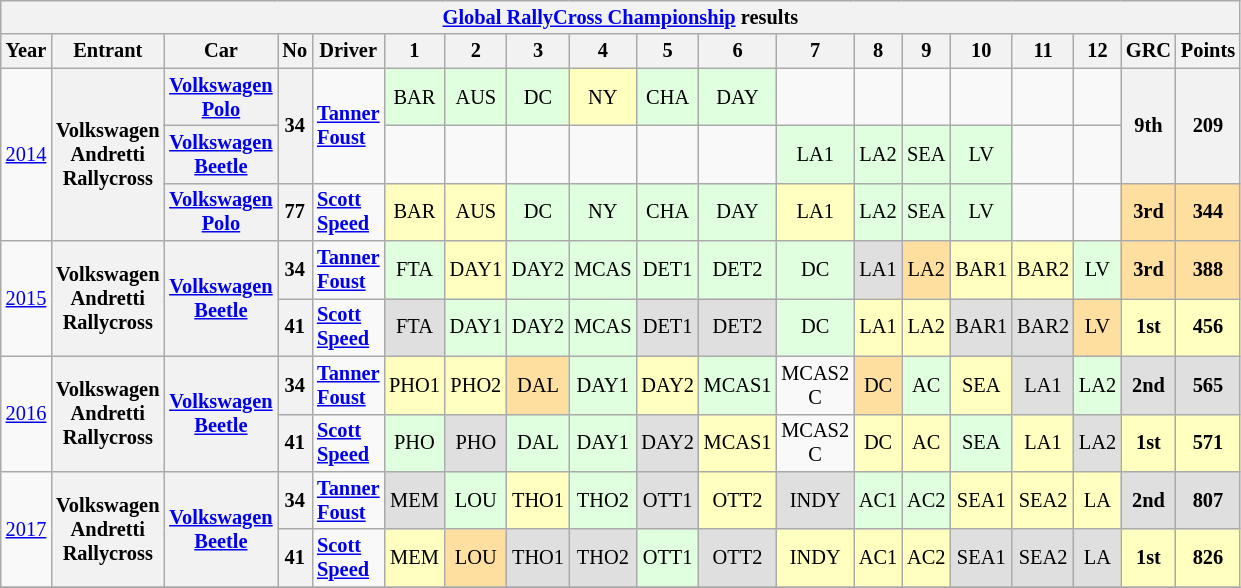<table class="wikitable mw-collapsible mw-collapsed" border="1" style="text-align:center; font-size:85%; width:700px">
<tr>
<th colspan=20><a href='#'>Global RallyCross Championship</a> results</th>
</tr>
<tr valign="top">
<th>Year</th>
<th>Entrant</th>
<th>Car</th>
<th>No</th>
<th>Driver</th>
<th>1</th>
<th>2</th>
<th>3</th>
<th>4</th>
<th>5</th>
<th>6</th>
<th>7</th>
<th>8</th>
<th>9</th>
<th>10</th>
<th>11</th>
<th>12</th>
<th>GRC</th>
<th>Points</th>
</tr>
<tr>
<td rowspan=3><a href='#'>2014</a></td>
<th rowspan=3 align="left">Volkswagen Andretti Rallycross</th>
<th><a href='#'>Volkswagen Polo</a></th>
<th align="left" rowspan=2>34</th>
<td align="left" rowspan=2> <strong><a href='#'>Tanner Foust</a></strong></td>
<td style="background:#DFFFDF;">BAR<br></td>
<td style="background:#DFFFDF;">AUS<br></td>
<td style="background:#DFFFDF;">DC<br></td>
<td style="background:#FFFFBF;">NY<br></td>
<td style="background:#DFFFDF;">CHA<br></td>
<td style="background:#DFFFDF;">DAY<br></td>
<td></td>
<td></td>
<td></td>
<td></td>
<td></td>
<td></td>
<th rowspan=2>9th</th>
<th rowspan=2>209</th>
</tr>
<tr>
<th><a href='#'>Volkswagen Beetle</a></th>
<td></td>
<td></td>
<td></td>
<td></td>
<td></td>
<td></td>
<td style="background:#DFFFDF;">LA1<br></td>
<td style="background:#DFFFDF;">LA2<br></td>
<td style="background:#DFFFDF;">SEA<br></td>
<td style="background:#DFFFDF;">LV<br></td>
<td></td>
</tr>
<tr>
<th><a href='#'>Volkswagen Polo</a></th>
<th align="left">77</th>
<td align="left"> <strong><a href='#'>Scott Speed</a></strong></td>
<td style="background:#FFFFBF;">BAR<br></td>
<td style="background:#FFFFBF;">AUS<br></td>
<td style="background:#DFFFDF;">DC<br></td>
<td style="background:#DFFFDF;">NY<br></td>
<td style="background:#DFFFDF;">CHA<br></td>
<td style="background:#DFFFDF;">DAY<br></td>
<td style="background:#FFFFBF;">LA1<br></td>
<td style="background:#DFFFDF;">LA2<br></td>
<td style="background:#DFFFDF;">SEA<br></td>
<td style="background:#DFFFDF;">LV<br></td>
<td></td>
<td></td>
<td style="background:#FFDF9F;"><strong>3rd</strong></td>
<td style="background:#FFDF9F;"><strong>344</strong></td>
</tr>
<tr>
<td rowspan=2><a href='#'>2015</a></td>
<th rowspan=2 align="left">Volkswagen Andretti Rallycross</th>
<th rowspan=2><a href='#'>Volkswagen Beetle</a></th>
<th align="left">34</th>
<td align="left"> <strong><a href='#'>Tanner Foust</a></strong></td>
<td style="background:#DFFFDF;">FTA<br></td>
<td style="background:#FFFFBF;">DAY1<br></td>
<td style="background:#DFFFDF;">DAY2<br></td>
<td style="background:#DFFFDF;">MCAS<br></td>
<td style="background:#DFFFDF;">DET1<br></td>
<td style="background:#DFFFDF;">DET2<br></td>
<td style="background:#DFFFDF;">DC<br></td>
<td style="background:#DFDFDF;">LA1<br></td>
<td style="background:#FFDF9F;">LA2<br></td>
<td style="background:#FFFFBF;">BAR1<br></td>
<td style="background:#FFFFBF;">BAR2<br></td>
<td style="background:#DFFFDF;">LV<br></td>
<th style="background:#FFDF9F;">3rd</th>
<th style="background:#FFDF9F;">388</th>
</tr>
<tr>
<th align="left">41</th>
<td align="left"> <strong><a href='#'>Scott Speed</a></strong></td>
<td style="background:#DFDFDF;">FTA<br></td>
<td style="background:#DFFFDF;">DAY1<br></td>
<td style="background:#DFFFDF;">DAY2<br></td>
<td style="background:#DFFFDF;">MCAS<br></td>
<td style="background:#DFDFDF;">DET1<br></td>
<td style="background:#DFDFDF;">DET2<br></td>
<td style="background:#DFFFDF;">DC<br></td>
<td style="background:#FFFFBF;">LA1<br></td>
<td style="background:#FFFFBF;">LA2<br></td>
<td style="background:#DFDFDF;">BAR1<br></td>
<td style="background:#DFDFDF;">BAR2<br></td>
<td style="background:#FFDF9F;">LV<br></td>
<th style="background:#FFFFBF;">1st</th>
<th style="background:#FFFFBF;">456</th>
</tr>
<tr>
<td rowspan=2><a href='#'>2016</a></td>
<th rowspan=2 align="left">Volkswagen Andretti Rallycross</th>
<th rowspan=2><a href='#'>Volkswagen Beetle</a></th>
<th align="left">34</th>
<td align="left"> <strong><a href='#'>Tanner Foust</a></strong></td>
<td style="background:#FFFFBF;">PHO1<br></td>
<td style="background:#FFFFBF;">PHO2<br></td>
<td style="background:#FFDF9F;">DAL<br></td>
<td style="background:#DFFFDF;">DAY1<br></td>
<td style="background:#FFFFBF;">DAY2<br></td>
<td style="background:#DFFFDF;">MCAS1<br></td>
<td>MCAS2<br>C<br></td>
<td style="background:#FFDF9F;">DC<br></td>
<td style="background:#DFFFDF;">AC<br></td>
<td style="background:#FFFFBF;">SEA<br></td>
<td style="background:#DFDFDF;">LA1<br></td>
<td style="background:#DFFFDF;">LA2<br></td>
<th style="background:#DFDFDF;">2nd</th>
<th style="background:#DFDFDF;">565</th>
</tr>
<tr>
<th align="left">41</th>
<td align="left"> <strong><a href='#'>Scott Speed</a></strong></td>
<td style="background:#DFFFDF;">PHO<br></td>
<td style="background:#DFDFDF;">PHO<br></td>
<td style="background:#DFFFDF;">DAL<br></td>
<td style="background:#DFFFDF;">DAY1<br></td>
<td style="background:#DFDFDF;">DAY2<br></td>
<td style="background:#FFFFBF;">MCAS1<br></td>
<td>MCAS2<br>C<br></td>
<td style="background:#FFFFBF;">DC<br></td>
<td style="background:#FFFFBF;">AC<br></td>
<td style="background:#DFFFDF;">SEA<br></td>
<td style="background:#FFFFBF;">LA1<br></td>
<td style="background:#DFDFDF;">LA2<br></td>
<th style="background:#FFFFBF;">1st</th>
<th style="background:#FFFFBF;">571</th>
</tr>
<tr>
<td rowspan=2><a href='#'>2017</a></td>
<th rowspan=2 align="left">Volkswagen Andretti Rallycross</th>
<th rowspan=2><a href='#'>Volkswagen Beetle</a></th>
<th align="left">34</th>
<td align="left"> <strong><a href='#'>Tanner Foust</a></strong></td>
<td style="background:#DFDFDF;">MEM<br></td>
<td style="background:#DFFFDF;">LOU<br></td>
<td style="background:#FFFFBF;">THO1<br></td>
<td style="background:#DFFFDF;">THO2<br></td>
<td style="background:#DFDFDF;">OTT1<br></td>
<td style="background:#FFFFBF;">OTT2<br></td>
<td style="background:#DFDFDF;">INDY<br></td>
<td style="background:#DFFFDF;">AC1<br></td>
<td style="background:#DFFFDF;">AC2<br></td>
<td style="background:#FFFFBF;">SEA1<br></td>
<td style="background:#FFFFBF;">SEA2<br></td>
<td style="background:#FFFFBF;">LA<br></td>
<th style="background:#DFDFDF;">2nd</th>
<th style="background:#DFDFDF;">807</th>
</tr>
<tr>
<th align="left">41</th>
<td align="left"> <strong><a href='#'>Scott Speed</a></strong></td>
<td style="background:#FFFFBF;">MEM<br></td>
<td style="background:#FFDF9F;">LOU<br></td>
<td style="background:#DFDFDF;">THO1<br></td>
<td style="background:#DFDFDF;">THO2<br></td>
<td style="background:#DFFFDF;">OTT1<br></td>
<td style="background:#DFDFDF;">OTT2<br></td>
<td style="background:#FFFFBF;">INDY<br></td>
<td style="background:#FFFFBF;">AC1<br></td>
<td style="background:#FFFFBF;">AC2<br></td>
<td style="background:#DFDFDF;">SEA1<br></td>
<td style="background:#DFDFDF;">SEA2<br></td>
<td style="background:#DFDFDF;">LA<br></td>
<th style="background:#FFFFBF;">1st</th>
<th style="background:#FFFFBF;">826</th>
</tr>
<tr>
</tr>
</table>
